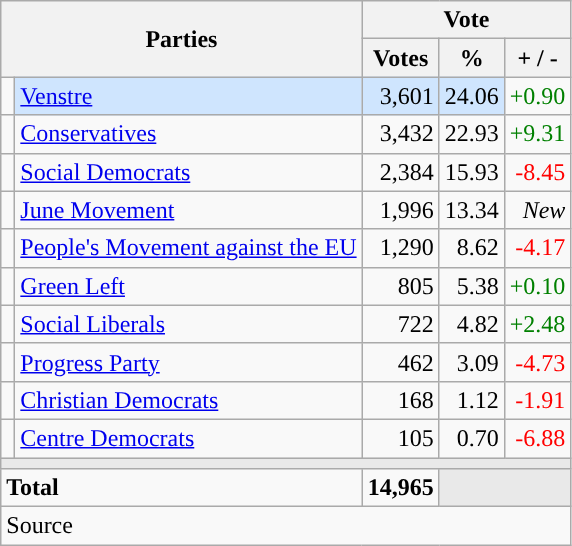<table class="wikitable" style="text-align:right;">
<tr>
<th style="text-align:centre;" rowspan="2" colspan="2" width="225">Parties</th>
<th colspan="3">Vote</th>
</tr>
<tr>
<th width="15">Votes</th>
<th width="15">%</th>
<th width="15">+ / -</th>
</tr>
<tr>
<td width="2" style="color:inherit;background:"></td>
<td bgcolor=#cfe5fe   align="left"><a href='#'>Venstre</a></td>
<td bgcolor=#cfe5fe>3,601</td>
<td bgcolor=#cfe5fe>24.06</td>
<td style=color:green;>+0.90</td>
</tr>
<tr>
<td width="2" style="color:inherit;background:"></td>
<td align="left"><a href='#'>Conservatives</a></td>
<td>3,432</td>
<td>22.93</td>
<td style=color:green;>+9.31</td>
</tr>
<tr>
<td width="2" style="color:inherit;background:"></td>
<td align="left"><a href='#'>Social Democrats</a></td>
<td>2,384</td>
<td>15.93</td>
<td style=color:red;>-8.45</td>
</tr>
<tr>
<td width="2" style="color:inherit;background:"></td>
<td align="left"><a href='#'>June Movement</a></td>
<td>1,996</td>
<td>13.34</td>
<td><em>New</em></td>
</tr>
<tr>
<td width="2" style="color:inherit;background:"></td>
<td align="left"><a href='#'>People's Movement against the EU</a></td>
<td>1,290</td>
<td>8.62</td>
<td style=color:red;>-4.17</td>
</tr>
<tr>
<td width="2" style="color:inherit;background:"></td>
<td align="left"><a href='#'>Green Left</a></td>
<td>805</td>
<td>5.38</td>
<td style=color:green;>+0.10</td>
</tr>
<tr>
<td width="2" style="color:inherit;background:"></td>
<td align="left"><a href='#'>Social Liberals</a></td>
<td>722</td>
<td>4.82</td>
<td style=color:green;>+2.48</td>
</tr>
<tr>
<td width="2" style="color:inherit;background:"></td>
<td align="left"><a href='#'>Progress Party</a></td>
<td>462</td>
<td>3.09</td>
<td style=color:red;>-4.73</td>
</tr>
<tr>
<td width="2" style="color:inherit;background:"></td>
<td align="left"><a href='#'>Christian Democrats</a></td>
<td>168</td>
<td>1.12</td>
<td style=color:red;>-1.91</td>
</tr>
<tr>
<td width="2" style="color:inherit;background:"></td>
<td align="left"><a href='#'>Centre Democrats</a></td>
<td>105</td>
<td>0.70</td>
<td style=color:red;>-6.88</td>
</tr>
<tr>
<td colspan="7" bgcolor="#E9E9E9"></td>
</tr>
<tr>
<td align="left" colspan="2"><strong>Total</strong></td>
<td><strong>14,965</strong></td>
<td bgcolor="#E9E9E9" colspan="2"></td>
</tr>
<tr>
<td align="left" colspan="6">Source</td>
</tr>
</table>
